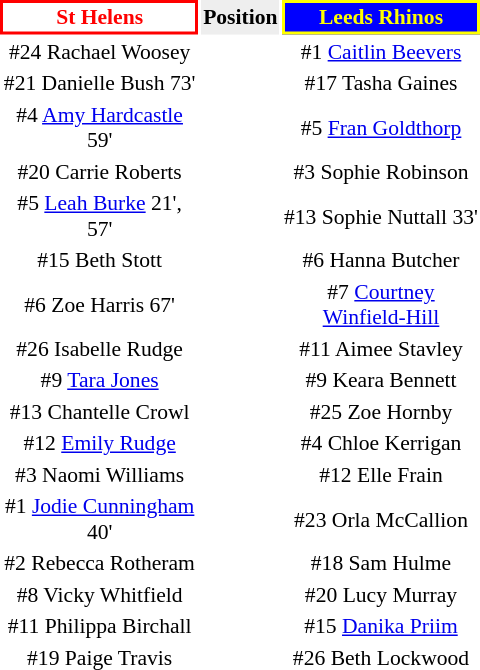<table style="float:right; font-size:90%; margin-left:1em; text-align:center">
<tr>
<th style="width:126px; border: solid red 2px; background: white; color: red;">St Helens</th>
<th style="text-align:center; background:#eee; color:black;">Position</th>
<th style="width:126px; border:2px solid yellow; background:blue; color:yellow;">Leeds Rhinos</th>
</tr>
<tr>
<td>#24 Rachael Woosey</td>
<td></td>
<td>#1 <a href='#'>Caitlin Beevers</a></td>
</tr>
<tr>
<td>#21 Danielle Bush  73'</td>
<td></td>
<td>#17 Tasha Gaines</td>
</tr>
<tr>
<td>#4 <a href='#'>Amy Hardcastle</a>  59'</td>
<td></td>
<td>#5 <a href='#'>Fran Goldthorp</a></td>
</tr>
<tr>
<td>#20 Carrie Roberts</td>
<td></td>
<td>#3 Sophie Robinson</td>
</tr>
<tr>
<td>#5 <a href='#'>Leah Burke</a>  21', 57'</td>
<td></td>
<td>#13 Sophie Nuttall  33' </td>
</tr>
<tr>
<td>#15 Beth Stott</td>
<td></td>
<td>#6 Hanna Butcher</td>
</tr>
<tr>
<td>#6 Zoe Harris  67'</td>
<td></td>
<td>#7 <a href='#'>Courtney Winfield-Hill</a></td>
</tr>
<tr>
<td>#26 Isabelle Rudge</td>
<td></td>
<td>#11 Aimee Stavley</td>
</tr>
<tr>
<td>#9 <a href='#'>Tara Jones</a></td>
<td></td>
<td>#9 Keara Bennett</td>
</tr>
<tr>
<td>#13 Chantelle Crowl</td>
<td></td>
<td>#25 Zoe Hornby</td>
</tr>
<tr>
<td>#12 <a href='#'>Emily Rudge</a></td>
<td></td>
<td>#4 Chloe Kerrigan</td>
</tr>
<tr>
<td>#3 Naomi Williams</td>
<td></td>
<td>#12 Elle Frain</td>
</tr>
<tr>
<td>#1 <a href='#'>Jodie Cunningham</a>  40' </td>
<td></td>
<td>#23 Orla McCallion</td>
</tr>
<tr>
<td>#2 Rebecca Rotheram</td>
<td></td>
<td>#18 Sam Hulme</td>
</tr>
<tr>
<td>#8 Vicky Whitfield</td>
<td></td>
<td>#20 Lucy Murray</td>
</tr>
<tr>
<td>#11 Philippa Birchall</td>
<td></td>
<td>#15 <a href='#'>Danika Priim</a></td>
</tr>
<tr>
<td>#19 Paige Travis</td>
<td></td>
<td>#26 Beth Lockwood</td>
</tr>
</table>
